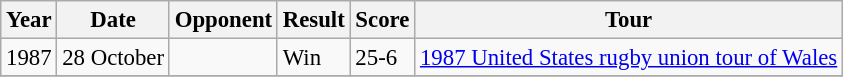<table class="wikitable" style="font-size: 95%;">
<tr>
<th>Year</th>
<th>Date</th>
<th>Opponent</th>
<th>Result</th>
<th>Score</th>
<th>Tour</th>
</tr>
<tr>
<td>1987</td>
<td>28 October</td>
<td></td>
<td>Win</td>
<td>25-6</td>
<td><a href='#'>1987 United States rugby union tour of Wales</a></td>
</tr>
<tr>
</tr>
</table>
